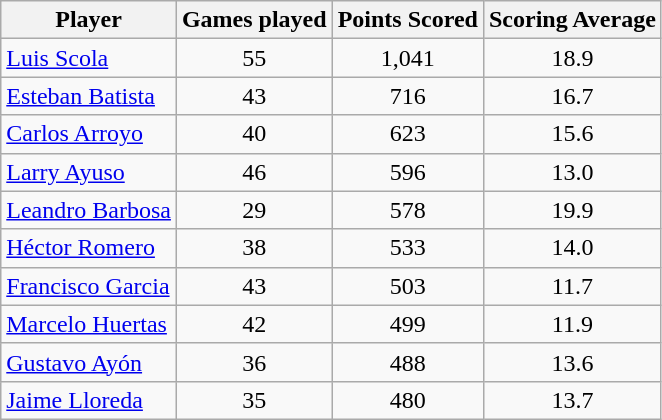<table class="wikitable sortable" style="text-align:center">
<tr>
<th>Player</th>
<th>Games played</th>
<th>Points Scored</th>
<th>Scoring Average</th>
</tr>
<tr>
<td style="text-align:left"> <a href='#'>Luis Scola</a></td>
<td>55</td>
<td>1,041</td>
<td>18.9</td>
</tr>
<tr>
<td style="text-align:left"> <a href='#'>Esteban Batista</a></td>
<td>43</td>
<td>716</td>
<td>16.7</td>
</tr>
<tr>
<td style="text-align:left"> <a href='#'>Carlos Arroyo</a></td>
<td>40</td>
<td>623</td>
<td>15.6</td>
</tr>
<tr>
<td style="text-align:left"> <a href='#'>Larry Ayuso</a></td>
<td>46</td>
<td>596</td>
<td>13.0</td>
</tr>
<tr>
<td style="text-align:left"> <a href='#'>Leandro Barbosa</a></td>
<td>29</td>
<td>578</td>
<td>19.9</td>
</tr>
<tr>
<td style="text-align:left"> <a href='#'>Héctor Romero</a></td>
<td>38</td>
<td>533</td>
<td>14.0</td>
</tr>
<tr>
<td style="text-align:left"> <a href='#'>Francisco Garcia</a></td>
<td>43</td>
<td>503</td>
<td>11.7</td>
</tr>
<tr>
<td style="text-align:left"> <a href='#'>Marcelo Huertas</a></td>
<td>42</td>
<td>499</td>
<td>11.9</td>
</tr>
<tr>
<td style="text-align:left"> <a href='#'>Gustavo Ayón</a></td>
<td>36</td>
<td>488</td>
<td>13.6</td>
</tr>
<tr>
<td style="text-align:left"> <a href='#'>Jaime Lloreda</a></td>
<td>35</td>
<td>480</td>
<td>13.7</td>
</tr>
</table>
